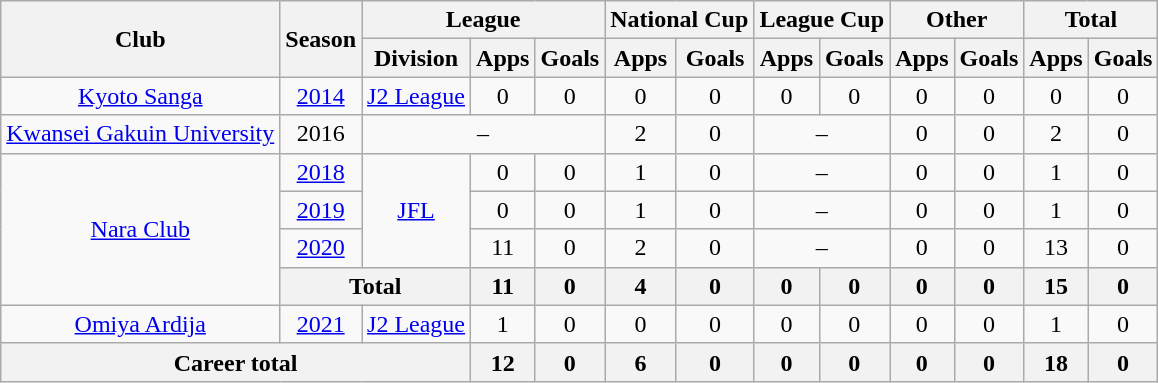<table class="wikitable" style="text-align: center">
<tr>
<th rowspan="2">Club</th>
<th rowspan="2">Season</th>
<th colspan="3">League</th>
<th colspan="2">National Cup</th>
<th colspan="2">League Cup</th>
<th colspan="2">Other</th>
<th colspan="2">Total</th>
</tr>
<tr>
<th>Division</th>
<th>Apps</th>
<th>Goals</th>
<th>Apps</th>
<th>Goals</th>
<th>Apps</th>
<th>Goals</th>
<th>Apps</th>
<th>Goals</th>
<th>Apps</th>
<th>Goals</th>
</tr>
<tr>
<td><a href='#'>Kyoto Sanga</a></td>
<td><a href='#'>2014</a></td>
<td><a href='#'>J2 League</a></td>
<td>0</td>
<td>0</td>
<td>0</td>
<td>0</td>
<td>0</td>
<td>0</td>
<td>0</td>
<td>0</td>
<td>0</td>
<td>0</td>
</tr>
<tr>
<td><a href='#'>Kwansei Gakuin University</a></td>
<td>2016</td>
<td colspan="3">–</td>
<td>2</td>
<td>0</td>
<td colspan="2">–</td>
<td>0</td>
<td>0</td>
<td>2</td>
<td>0</td>
</tr>
<tr>
<td rowspan="4"><a href='#'>Nara Club</a></td>
<td><a href='#'>2018</a></td>
<td rowspan="3"><a href='#'>JFL</a></td>
<td>0</td>
<td>0</td>
<td>1</td>
<td>0</td>
<td colspan="2">–</td>
<td>0</td>
<td>0</td>
<td>1</td>
<td>0</td>
</tr>
<tr>
<td><a href='#'>2019</a></td>
<td>0</td>
<td>0</td>
<td>1</td>
<td>0</td>
<td colspan="2">–</td>
<td>0</td>
<td>0</td>
<td>1</td>
<td>0</td>
</tr>
<tr>
<td><a href='#'>2020</a></td>
<td>11</td>
<td>0</td>
<td>2</td>
<td>0</td>
<td colspan="2">–</td>
<td>0</td>
<td>0</td>
<td>13</td>
<td>0</td>
</tr>
<tr>
<th colspan=2>Total</th>
<th>11</th>
<th>0</th>
<th>4</th>
<th>0</th>
<th>0</th>
<th>0</th>
<th>0</th>
<th>0</th>
<th>15</th>
<th>0</th>
</tr>
<tr>
<td><a href='#'>Omiya Ardija</a></td>
<td><a href='#'>2021</a></td>
<td><a href='#'>J2 League</a></td>
<td>1</td>
<td>0</td>
<td>0</td>
<td>0</td>
<td>0</td>
<td>0</td>
<td>0</td>
<td>0</td>
<td>1</td>
<td>0</td>
</tr>
<tr>
<th colspan=3>Career total</th>
<th>12</th>
<th>0</th>
<th>6</th>
<th>0</th>
<th>0</th>
<th>0</th>
<th>0</th>
<th>0</th>
<th>18</th>
<th>0</th>
</tr>
</table>
